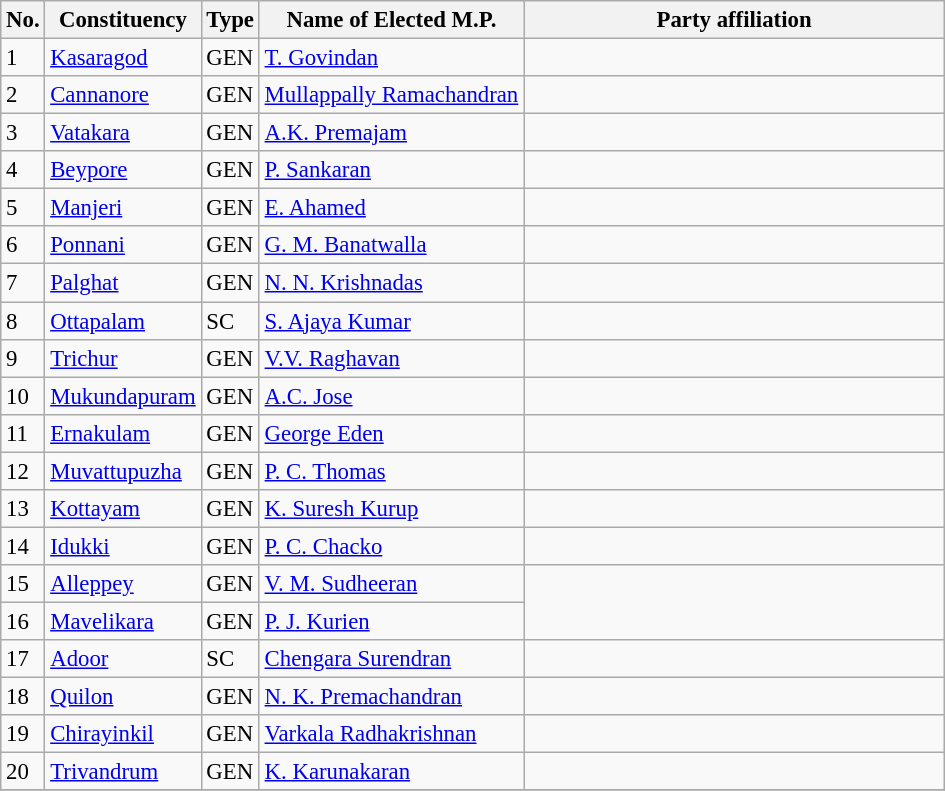<table class="wikitable" style="font-size:95%;">
<tr>
<th>No.</th>
<th>Constituency</th>
<th>Type</th>
<th>Name of Elected M.P.</th>
<th colspan="2" style="width:18em">Party affiliation</th>
</tr>
<tr>
<td>1</td>
<td><a href='#'>Kasaragod</a></td>
<td>GEN</td>
<td><a href='#'>T. Govindan</a></td>
<td></td>
</tr>
<tr>
<td>2</td>
<td><a href='#'>Cannanore</a></td>
<td>GEN</td>
<td><a href='#'>Mullappally Ramachandran</a></td>
<td></td>
</tr>
<tr>
<td>3</td>
<td><a href='#'>Vatakara</a></td>
<td>GEN</td>
<td><a href='#'>A.K. Premajam</a></td>
<td></td>
</tr>
<tr>
<td>4</td>
<td><a href='#'>Beypore</a></td>
<td>GEN</td>
<td><a href='#'>P. Sankaran</a></td>
<td></td>
</tr>
<tr>
<td>5</td>
<td><a href='#'>Manjeri</a></td>
<td>GEN</td>
<td><a href='#'>E. Ahamed</a></td>
<td></td>
</tr>
<tr>
<td>6</td>
<td><a href='#'>Ponnani</a></td>
<td>GEN</td>
<td><a href='#'>G. M. Banatwalla</a></td>
</tr>
<tr>
<td>7</td>
<td><a href='#'>Palghat</a></td>
<td>GEN</td>
<td><a href='#'>N. N. Krishnadas</a></td>
<td></td>
</tr>
<tr>
<td>8</td>
<td><a href='#'>Ottapalam</a></td>
<td>SC</td>
<td><a href='#'>S. Ajaya Kumar</a></td>
</tr>
<tr>
<td>9</td>
<td><a href='#'>Trichur</a></td>
<td>GEN</td>
<td><a href='#'>V.V. Raghavan</a></td>
<td></td>
</tr>
<tr>
<td>10</td>
<td><a href='#'>Mukundapuram</a></td>
<td>GEN</td>
<td><a href='#'>A.C. Jose</a></td>
<td></td>
</tr>
<tr>
<td>11</td>
<td><a href='#'>Ernakulam</a></td>
<td>GEN</td>
<td><a href='#'>George Eden</a></td>
<td></td>
</tr>
<tr>
<td>12</td>
<td><a href='#'>Muvattupuzha</a></td>
<td>GEN</td>
<td><a href='#'>P. C. Thomas</a></td>
<td></td>
</tr>
<tr>
<td>13</td>
<td><a href='#'>Kottayam</a></td>
<td>GEN</td>
<td><a href='#'>K. Suresh Kurup</a></td>
<td></td>
</tr>
<tr>
<td>14</td>
<td><a href='#'>Idukki</a></td>
<td>GEN</td>
<td><a href='#'>P. C. Chacko</a></td>
<td></td>
</tr>
<tr>
<td>15</td>
<td><a href='#'>Alleppey</a></td>
<td>GEN</td>
<td><a href='#'>V. M. Sudheeran</a></td>
</tr>
<tr>
<td>16</td>
<td><a href='#'>Mavelikara</a></td>
<td>GEN</td>
<td><a href='#'>P. J. Kurien</a></td>
</tr>
<tr>
<td>17</td>
<td><a href='#'>Adoor</a></td>
<td>SC</td>
<td><a href='#'>Chengara Surendran</a></td>
<td></td>
</tr>
<tr>
<td>18</td>
<td><a href='#'>Quilon</a></td>
<td>GEN</td>
<td><a href='#'>N. K. Premachandran</a></td>
<td></td>
</tr>
<tr>
<td>19</td>
<td><a href='#'>Chirayinkil</a></td>
<td>GEN</td>
<td><a href='#'>Varkala Radhakrishnan</a></td>
<td></td>
</tr>
<tr>
<td>20</td>
<td><a href='#'>Trivandrum</a></td>
<td>GEN</td>
<td><a href='#'>K. Karunakaran</a></td>
<td></td>
</tr>
<tr>
</tr>
</table>
